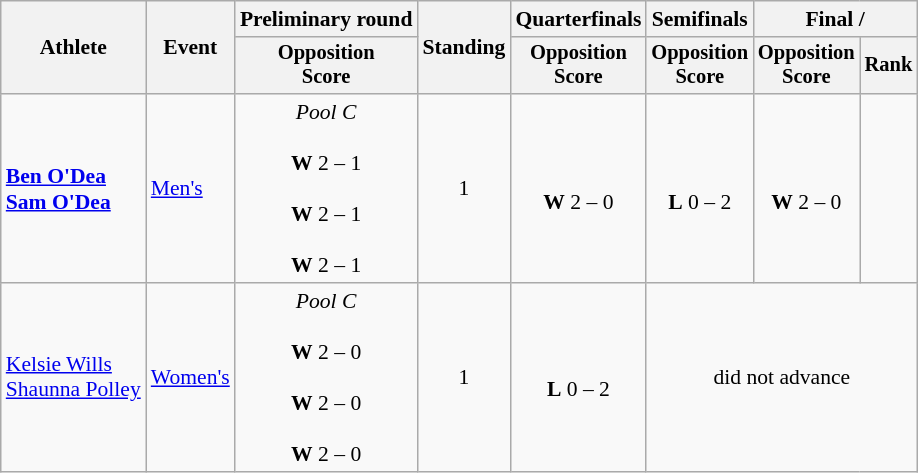<table class=wikitable style="font-size:90%">
<tr>
<th rowspan="2">Athlete</th>
<th rowspan="2">Event</th>
<th>Preliminary round</th>
<th rowspan="2">Standing</th>
<th>Quarterfinals</th>
<th>Semifinals</th>
<th colspan=2>Final / </th>
</tr>
<tr style="font-size:95%">
<th>Opposition<br>Score</th>
<th>Opposition<br>Score</th>
<th>Opposition<br>Score</th>
<th>Opposition<br>Score</th>
<th>Rank</th>
</tr>
<tr align=center>
<td align=left><strong><a href='#'>Ben O'Dea</a><br><a href='#'>Sam O'Dea</a></strong></td>
<td align=left><a href='#'>Men's</a></td>
<td><em>Pool C</em><br><br><strong>W</strong> 2 – 1<br><br><strong>W</strong> 2 – 1<br><br><strong>W</strong> 2 – 1</td>
<td>1</td>
<td><br><strong>W</strong> 2 – 0</td>
<td><br><strong>L</strong> 0 – 2</td>
<td><br><strong>W</strong> 2 – 0</td>
<td></td>
</tr>
<tr align=center>
<td align=left><a href='#'>Kelsie Wills</a><br><a href='#'>Shaunna Polley</a></td>
<td align=left><a href='#'>Women's</a></td>
<td><em>Pool C</em><br><br><strong>W</strong> 2 – 0<br><br><strong>W</strong> 2 – 0<br><br><strong>W</strong> 2 – 0</td>
<td>1</td>
<td><br><strong>L</strong> 0 – 2</td>
<td colspan=3>did not advance</td>
</tr>
</table>
